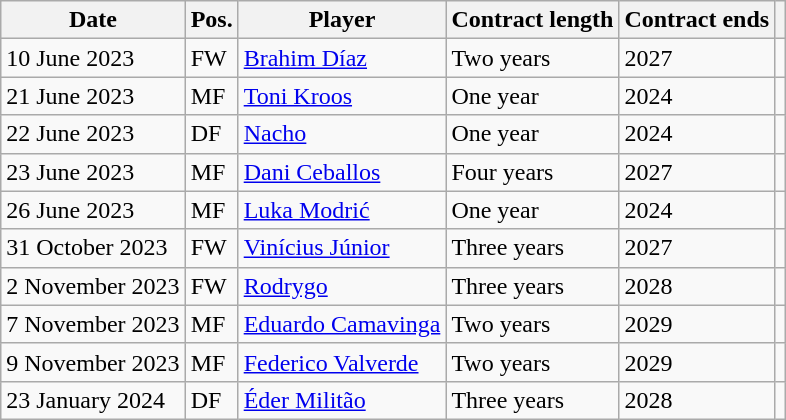<table class="wikitable">
<tr>
<th>Date</th>
<th>Pos.</th>
<th>Player</th>
<th>Contract length</th>
<th>Contract ends</th>
<th></th>
</tr>
<tr>
<td>10 June 2023</td>
<td>FW</td>
<td> <a href='#'>Brahim Díaz</a></td>
<td>Two years</td>
<td>2027</td>
<td align=center></td>
</tr>
<tr>
<td>21 June 2023</td>
<td>MF</td>
<td> <a href='#'>Toni Kroos</a></td>
<td>One year</td>
<td>2024</td>
<td align=center></td>
</tr>
<tr>
<td>22 June 2023</td>
<td>DF</td>
<td> <a href='#'>Nacho</a></td>
<td>One year</td>
<td>2024</td>
<td align=center></td>
</tr>
<tr>
<td>23 June 2023</td>
<td>MF</td>
<td> <a href='#'>Dani Ceballos</a></td>
<td>Four years</td>
<td>2027</td>
<td align=center></td>
</tr>
<tr>
<td>26 June 2023</td>
<td>MF</td>
<td> <a href='#'>Luka Modrić</a></td>
<td>One year</td>
<td>2024</td>
<td align=center></td>
</tr>
<tr>
<td>31 October 2023</td>
<td>FW</td>
<td> <a href='#'>Vinícius Júnior</a></td>
<td>Three years</td>
<td>2027</td>
<td align=center></td>
</tr>
<tr>
<td>2 November 2023</td>
<td>FW</td>
<td> <a href='#'>Rodrygo</a></td>
<td>Three years</td>
<td>2028</td>
<td align=center></td>
</tr>
<tr>
<td>7 November 2023</td>
<td>MF</td>
<td> <a href='#'>Eduardo Camavinga</a></td>
<td>Two years</td>
<td>2029</td>
<td align=center></td>
</tr>
<tr>
<td>9 November 2023</td>
<td>MF</td>
<td> <a href='#'>Federico Valverde</a></td>
<td>Two years</td>
<td>2029</td>
<td align=center></td>
</tr>
<tr>
<td>23 January 2024</td>
<td>DF</td>
<td> <a href='#'>Éder Militão</a></td>
<td>Three years</td>
<td>2028</td>
<td align=center></td>
</tr>
</table>
